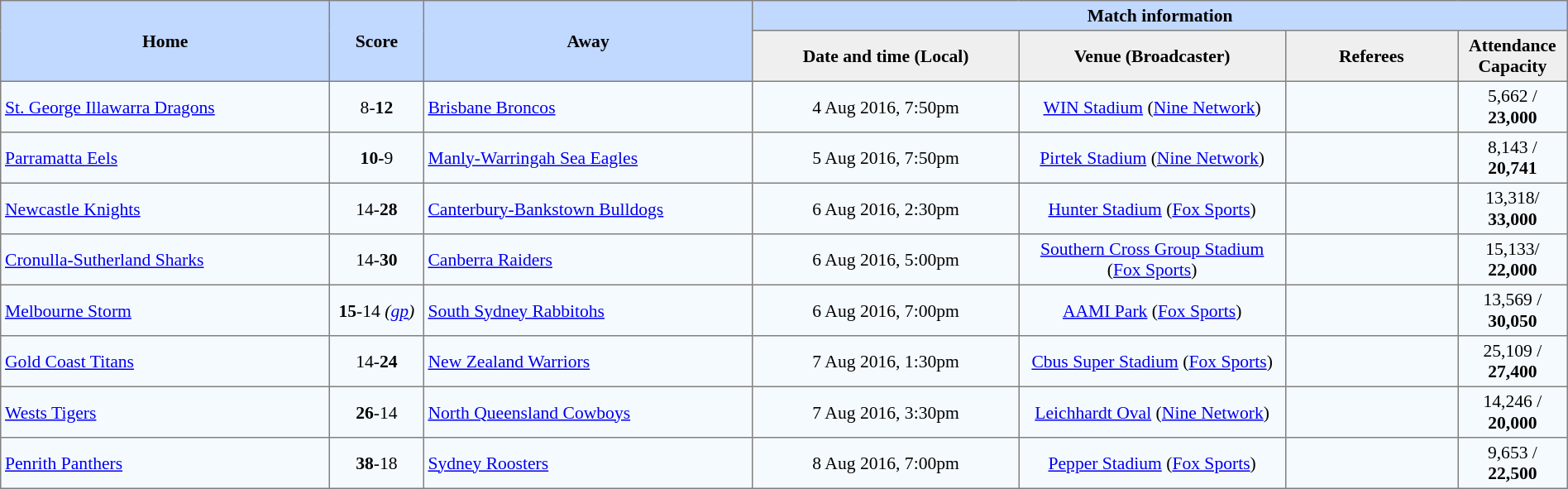<table border="1" cellpadding="3" cellspacing="0" style="border-collapse:collapse; font-size:90%; width:100%;">
<tr style="background:#c1d8ff;">
<th rowspan="2" style="width:21%;">Home</th>
<th rowspan="2" style="width:6%;">Score</th>
<th rowspan="2" style="width:21%;">Away</th>
<th colspan=6>Match information</th>
</tr>
<tr style="background:#efefef;">
<th width=17%>Date and time (Local)</th>
<th width="17%">Venue (Broadcaster)</th>
<th width=11%>Referees</th>
<th width=7%>Attendance <strong>Capacity</strong></th>
</tr>
<tr style="text-align:center; background:#f5faff;">
<td align="left"> <a href='#'>St. George Illawarra Dragons</a></td>
<td>8-<strong>12</strong></td>
<td align="left"> <a href='#'>Brisbane Broncos</a></td>
<td>4 Aug 2016, 7:50pm</td>
<td><a href='#'>WIN Stadium</a> (<a href='#'>Nine Network</a>)</td>
<td></td>
<td>5,662 / <strong>23,000</strong></td>
</tr>
<tr style="text-align:center; background:#f5faff;">
<td align="left"> <a href='#'>Parramatta Eels</a></td>
<td><strong>10-</strong>9</td>
<td align="left"> <a href='#'>Manly-Warringah Sea Eagles</a></td>
<td>5 Aug 2016, 7:50pm</td>
<td><a href='#'>Pirtek Stadium</a> (<a href='#'>Nine Network</a>)</td>
<td></td>
<td>8,143 / <strong>20,741</strong></td>
</tr>
<tr style="text-align:center; background:#f5faff;">
<td align="left"> <a href='#'>Newcastle Knights</a></td>
<td>14-<strong>28</strong></td>
<td align="left"> <a href='#'>Canterbury-Bankstown Bulldogs</a></td>
<td>6 Aug 2016, 2:30pm</td>
<td><a href='#'>Hunter Stadium</a>  (<a href='#'>Fox Sports</a>)</td>
<td></td>
<td>13,318/ <strong>33,000</strong></td>
</tr>
<tr style="text-align:center; background:#f5faff;">
<td align="left"> <a href='#'>Cronulla-Sutherland Sharks</a></td>
<td>14-<strong>30</strong></td>
<td align="left"> <a href='#'>Canberra Raiders</a></td>
<td>6 Aug 2016, 5:00pm</td>
<td><a href='#'>Southern Cross Group Stadium</a>  (<a href='#'>Fox Sports</a>)</td>
<td></td>
<td>15,133/ <strong>22,000</strong></td>
</tr>
<tr style="text-align:center; background:#f5faff;">
<td align="left"> <a href='#'>Melbourne Storm</a></td>
<td><strong>15</strong>-14 <em>(<a href='#'>gp</a>)</em></td>
<td align="left"> <a href='#'>South Sydney Rabbitohs</a></td>
<td>6 Aug 2016, 7:00pm</td>
<td><a href='#'>AAMI Park</a>  (<a href='#'>Fox Sports</a>)</td>
<td></td>
<td>13,569 / <strong>30,050</strong></td>
</tr>
<tr style="text-align:center; background:#f5faff;">
<td align="left"> <a href='#'>Gold Coast Titans</a></td>
<td>14-<strong>24</strong></td>
<td align="left"> <a href='#'>New Zealand Warriors</a></td>
<td>7 Aug 2016, 1:30pm</td>
<td><a href='#'>Cbus Super Stadium</a>  (<a href='#'>Fox Sports</a>)</td>
<td></td>
<td>25,109 / <strong>27,400</strong></td>
</tr>
<tr style="text-align:center; background:#f5faff;">
<td align="left"> <a href='#'>Wests Tigers</a></td>
<td><strong>26</strong>-14</td>
<td align="left"> <a href='#'>North Queensland Cowboys</a></td>
<td>7 Aug 2016, 3:30pm</td>
<td><a href='#'>Leichhardt Oval</a> (<a href='#'>Nine Network</a>)</td>
<td></td>
<td>14,246 / <strong>20,000</strong></td>
</tr>
<tr style="text-align:center; background:#f5faff;">
<td align="left"> <a href='#'>Penrith Panthers</a></td>
<td><strong>38</strong>-18</td>
<td align="left"> <a href='#'>Sydney Roosters</a></td>
<td>8 Aug 2016, 7:00pm</td>
<td><a href='#'>Pepper Stadium</a>  (<a href='#'>Fox Sports</a>)</td>
<td></td>
<td>9,653 / <strong>22,500</strong></td>
</tr>
</table>
